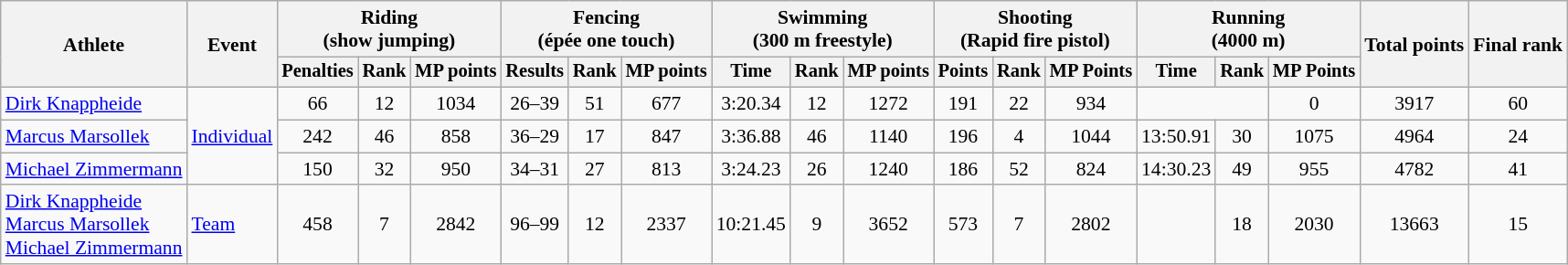<table class="wikitable" style="font-size:90%">
<tr>
<th rowspan="2">Athlete</th>
<th rowspan="2">Event</th>
<th colspan=3>Riding<br><span>(show jumping)</span></th>
<th colspan=3>Fencing<br><span>(épée one touch)</span></th>
<th colspan=3>Swimming<br><span>(300 m freestyle)</span></th>
<th colspan=3>Shooting<br><span>(Rapid fire pistol)</span></th>
<th colspan=3>Running<br><span>(4000 m)</span></th>
<th rowspan=2>Total points</th>
<th rowspan=2>Final rank</th>
</tr>
<tr style="font-size:95%">
<th>Penalties</th>
<th>Rank</th>
<th>MP points</th>
<th>Results</th>
<th>Rank</th>
<th>MP points</th>
<th>Time</th>
<th>Rank</th>
<th>MP points</th>
<th>Points</th>
<th>Rank</th>
<th>MP Points</th>
<th>Time</th>
<th>Rank</th>
<th>MP Points</th>
</tr>
<tr align=center>
<td align=left><a href='#'>Dirk Knappheide</a></td>
<td align=left rowspan=3><a href='#'>Individual</a></td>
<td>66</td>
<td>12</td>
<td>1034</td>
<td>26–39</td>
<td>51</td>
<td>677</td>
<td>3:20.34</td>
<td>12</td>
<td>1272</td>
<td>191</td>
<td>22</td>
<td>934</td>
<td colspan=2></td>
<td>0</td>
<td>3917</td>
<td>60</td>
</tr>
<tr align=center>
<td align=left><a href='#'>Marcus Marsollek</a></td>
<td>242</td>
<td>46</td>
<td>858</td>
<td>36–29</td>
<td>17</td>
<td>847</td>
<td>3:36.88</td>
<td>46</td>
<td>1140</td>
<td>196</td>
<td>4</td>
<td>1044</td>
<td>13:50.91</td>
<td>30</td>
<td>1075</td>
<td>4964</td>
<td>24</td>
</tr>
<tr align=center>
<td align=left><a href='#'>Michael Zimmermann</a></td>
<td>150</td>
<td>32</td>
<td>950</td>
<td>34–31</td>
<td>27</td>
<td>813</td>
<td>3:24.23</td>
<td>26</td>
<td>1240</td>
<td>186</td>
<td>52</td>
<td>824</td>
<td>14:30.23</td>
<td>49</td>
<td>955</td>
<td>4782</td>
<td>41</td>
</tr>
<tr align=center>
<td align=left><a href='#'>Dirk Knappheide</a><br><a href='#'>Marcus Marsollek</a><br><a href='#'>Michael Zimmermann</a></td>
<td align=left><a href='#'>Team</a></td>
<td>458</td>
<td>7</td>
<td>2842</td>
<td>96–99</td>
<td>12</td>
<td>2337</td>
<td>10:21.45</td>
<td>9</td>
<td>3652</td>
<td>573</td>
<td>7</td>
<td>2802</td>
<td></td>
<td>18</td>
<td>2030</td>
<td>13663</td>
<td>15</td>
</tr>
</table>
